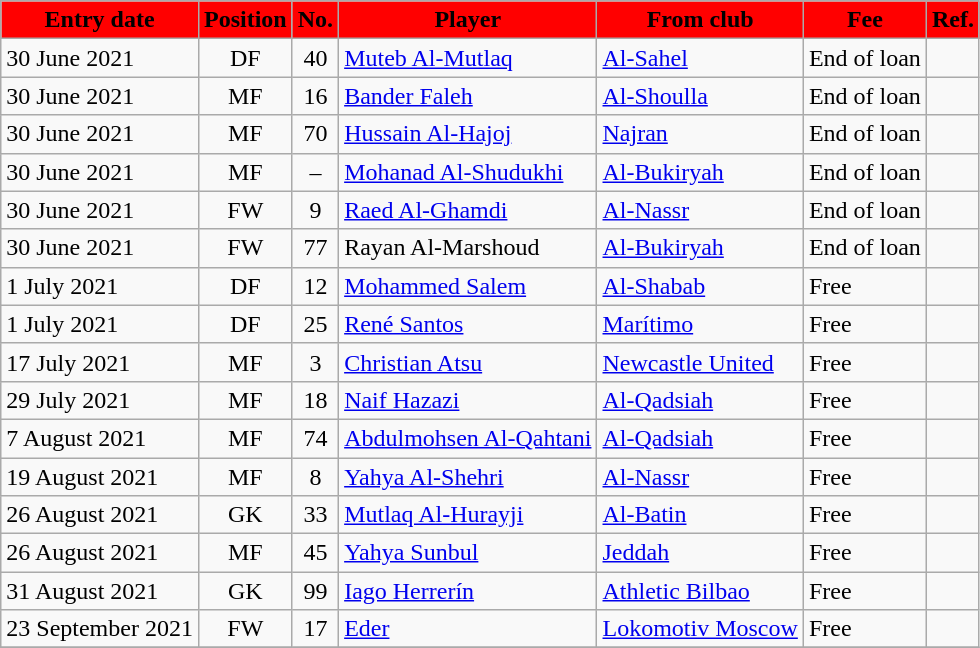<table class="wikitable sortable">
<tr>
<th style="background:red; color:black;"><strong>Entry date</strong></th>
<th style="background:red; color:black;"><strong>Position</strong></th>
<th style="background:red; color:black;"><strong>No.</strong></th>
<th style="background:red; color:black;"><strong>Player</strong></th>
<th style="background:red; color:black;"><strong>From club</strong></th>
<th style="background:red; color:black;"><strong>Fee</strong></th>
<th style="background:red; color:black;"><strong>Ref.</strong></th>
</tr>
<tr>
<td>30 June 2021</td>
<td style="text-align:center;">DF</td>
<td style="text-align:center;">40</td>
<td style="text-align:left;"> <a href='#'>Muteb Al-Mutlaq</a></td>
<td style="text-align:left;"> <a href='#'>Al-Sahel</a></td>
<td>End of loan</td>
<td></td>
</tr>
<tr>
<td>30 June 2021</td>
<td style="text-align:center;">MF</td>
<td style="text-align:center;">16</td>
<td style="text-align:left;"> <a href='#'>Bander Faleh</a></td>
<td style="text-align:left;"> <a href='#'>Al-Shoulla</a></td>
<td>End of loan</td>
<td></td>
</tr>
<tr>
<td>30 June 2021</td>
<td style="text-align:center;">MF</td>
<td style="text-align:center;">70</td>
<td style="text-align:left;"> <a href='#'>Hussain Al-Hajoj</a></td>
<td style="text-align:left;"> <a href='#'>Najran</a></td>
<td>End of loan</td>
<td></td>
</tr>
<tr>
<td>30 June 2021</td>
<td style="text-align:center;">MF</td>
<td style="text-align:center;">–</td>
<td style="text-align:left;"> <a href='#'>Mohanad Al-Shudukhi</a></td>
<td style="text-align:left;"> <a href='#'>Al-Bukiryah</a></td>
<td>End of loan</td>
<td></td>
</tr>
<tr>
<td>30 June 2021</td>
<td style="text-align:center;">FW</td>
<td style="text-align:center;">9</td>
<td style="text-align:left;"> <a href='#'>Raed Al-Ghamdi</a></td>
<td style="text-align:left;"> <a href='#'>Al-Nassr</a></td>
<td>End of loan</td>
<td></td>
</tr>
<tr>
<td>30 June 2021</td>
<td style="text-align:center;">FW</td>
<td style="text-align:center;">77</td>
<td style="text-align:left;"> Rayan Al-Marshoud</td>
<td style="text-align:left;"> <a href='#'>Al-Bukiryah</a></td>
<td>End of loan</td>
<td></td>
</tr>
<tr>
<td>1 July 2021</td>
<td style="text-align:center;">DF</td>
<td style="text-align:center;">12</td>
<td style="text-align:left;"> <a href='#'>Mohammed Salem</a></td>
<td style="text-align:left;"> <a href='#'>Al-Shabab</a></td>
<td>Free</td>
<td></td>
</tr>
<tr>
<td>1 July 2021</td>
<td style="text-align:center;">DF</td>
<td style="text-align:center;">25</td>
<td style="text-align:left;"> <a href='#'>René Santos</a></td>
<td style="text-align:left;"> <a href='#'>Marítimo</a></td>
<td>Free</td>
<td></td>
</tr>
<tr>
<td>17 July 2021</td>
<td style="text-align:center;">MF</td>
<td style="text-align:center;">3</td>
<td style="text-align:left;"> <a href='#'>Christian Atsu</a></td>
<td style="text-align:left;"> <a href='#'>Newcastle United</a></td>
<td>Free</td>
<td></td>
</tr>
<tr>
<td>29 July 2021</td>
<td style="text-align:center;">MF</td>
<td style="text-align:center;">18</td>
<td style="text-align:left;"> <a href='#'>Naif Hazazi</a></td>
<td style="text-align:left;"> <a href='#'>Al-Qadsiah</a></td>
<td>Free</td>
<td></td>
</tr>
<tr>
<td>7 August 2021</td>
<td style="text-align:center;">MF</td>
<td style="text-align:center;">74</td>
<td style="text-align:left;"> <a href='#'>Abdulmohsen Al-Qahtani</a></td>
<td style="text-align:left;"> <a href='#'>Al-Qadsiah</a></td>
<td>Free</td>
<td></td>
</tr>
<tr>
<td>19 August 2021</td>
<td style="text-align:center;">MF</td>
<td style="text-align:center;">8</td>
<td style="text-align:left;"> <a href='#'>Yahya Al-Shehri</a></td>
<td style="text-align:left;"> <a href='#'>Al-Nassr</a></td>
<td>Free</td>
<td></td>
</tr>
<tr>
<td>26 August 2021</td>
<td style="text-align:center;">GK</td>
<td style="text-align:center;">33</td>
<td style="text-align:left;"> <a href='#'>Mutlaq Al-Hurayji</a></td>
<td style="text-align:left;"> <a href='#'>Al-Batin</a></td>
<td>Free</td>
<td></td>
</tr>
<tr>
<td>26 August 2021</td>
<td style="text-align:center;">MF</td>
<td style="text-align:center;">45</td>
<td style="text-align:left;"> <a href='#'>Yahya Sunbul</a></td>
<td style="text-align:left;"> <a href='#'>Jeddah</a></td>
<td>Free</td>
<td></td>
</tr>
<tr>
<td>31 August 2021</td>
<td style="text-align:center;">GK</td>
<td style="text-align:center;">99</td>
<td style="text-align:left;"> <a href='#'>Iago Herrerín</a></td>
<td style="text-align:left;"> <a href='#'>Athletic Bilbao</a></td>
<td>Free</td>
<td></td>
</tr>
<tr>
<td>23 September 2021</td>
<td style="text-align:center;">FW</td>
<td style="text-align:center;">17</td>
<td style="text-align:left;"> <a href='#'>Eder</a></td>
<td style="text-align:left;"> <a href='#'>Lokomotiv Moscow</a></td>
<td>Free</td>
<td></td>
</tr>
<tr>
</tr>
</table>
